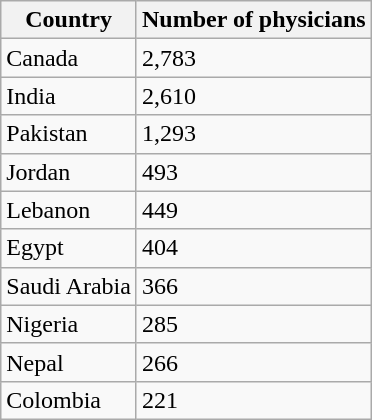<table class="wikitable">
<tr>
<th>Country</th>
<th>Number of physicians</th>
</tr>
<tr>
<td>Canada</td>
<td>2,783</td>
</tr>
<tr>
<td>India</td>
<td>2,610</td>
</tr>
<tr>
<td>Pakistan</td>
<td>1,293</td>
</tr>
<tr>
<td>Jordan</td>
<td>493</td>
</tr>
<tr>
<td>Lebanon</td>
<td>449</td>
</tr>
<tr>
<td>Egypt</td>
<td>404</td>
</tr>
<tr>
<td>Saudi Arabia</td>
<td>366</td>
</tr>
<tr>
<td>Nigeria</td>
<td>285</td>
</tr>
<tr>
<td>Nepal</td>
<td>266</td>
</tr>
<tr>
<td>Colombia</td>
<td>221</td>
</tr>
</table>
